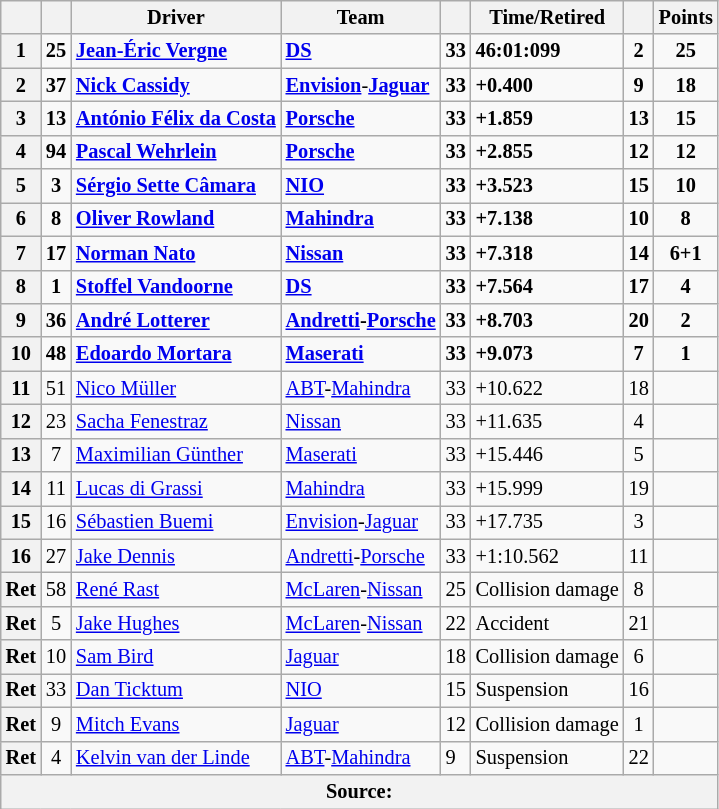<table class="wikitable sortable" style="font-size: 85%">
<tr>
<th scope="col"></th>
<th scope="col"></th>
<th scope="col">Driver</th>
<th scope="col">Team</th>
<th scope="col"></th>
<th scope="col" class="unsortable">Time/Retired</th>
<th scope="col"></th>
<th scope="col">Points</th>
</tr>
<tr>
<th scope="row">1</th>
<td align="center"><strong>25</strong></td>
<td data-sort-value=" "><strong> <a href='#'>Jean-Éric Vergne</a></strong></td>
<td><a href='#'><strong>DS</strong></a></td>
<td><strong>33</strong></td>
<td><strong>46:01:099</strong></td>
<td align="center"><strong>2</strong></td>
<td align="center"><strong>25</strong></td>
</tr>
<tr>
<th scope="row">2</th>
<td align="center"><strong>37</strong></td>
<td data-sort-value=" "><strong> <a href='#'>Nick Cassidy</a></strong></td>
<td><a href='#'><strong>Envision</strong></a>-<a href='#'><strong>Jaguar</strong></a></td>
<td><strong>33</strong></td>
<td><strong>+0.400</strong></td>
<td align="center"><strong>9</strong></td>
<td align="center"><strong>18</strong></td>
</tr>
<tr>
<th scope="row">3</th>
<td align="center"><strong>13</strong></td>
<td data-sort-value=" "><strong> <a href='#'>António Félix da Costa</a></strong></td>
<td><a href='#'><strong>Porsche</strong></a></td>
<td><strong>33</strong></td>
<td><strong>+1.859</strong></td>
<td align="center"><strong>13</strong></td>
<td align="center"><strong>15</strong></td>
</tr>
<tr>
<th scope="row">4</th>
<td align="center"><strong>94</strong></td>
<td data-sort-value=" "><strong> <a href='#'>Pascal Wehrlein</a></strong></td>
<td><a href='#'><strong>Porsche</strong></a></td>
<td><strong>33</strong></td>
<td><strong>+2.855</strong></td>
<td align="center"><strong>12</strong></td>
<td align="center"><strong>12</strong></td>
</tr>
<tr>
<th scope="row">5</th>
<td align="center"><strong>3</strong></td>
<td data-sort-value=" "><strong> <a href='#'>Sérgio Sette Câmara</a></strong></td>
<td><a href='#'><strong>NIO</strong></a></td>
<td><strong>33</strong></td>
<td><strong>+3.523</strong></td>
<td align="center"><strong>15</strong></td>
<td align="center"><strong>10</strong></td>
</tr>
<tr>
<th scope="row">6</th>
<td align="center"><strong>8</strong></td>
<td data-sort-value=" "><strong> <a href='#'>Oliver Rowland</a></strong></td>
<td><a href='#'><strong>Mahindra</strong></a></td>
<td><strong>33</strong></td>
<td><strong>+7.138</strong></td>
<td align="center"><strong>10</strong></td>
<td align="center"><strong>8</strong></td>
</tr>
<tr>
<th scope="row">7</th>
<td align="center"><strong>17</strong></td>
<td data-sort-value=" "><strong> <a href='#'>Norman Nato</a></strong></td>
<td><a href='#'><strong>Nissan</strong></a></td>
<td><strong>33</strong></td>
<td><strong>+7.318</strong></td>
<td align="center"><strong>14</strong></td>
<td align="center"><strong>6+1</strong></td>
</tr>
<tr>
<th scope="row">8</th>
<td align="center"><strong>1</strong></td>
<td data-sort-value=" "><strong> <a href='#'>Stoffel Vandoorne</a></strong></td>
<td><strong><a href='#'>DS</a></strong></td>
<td><strong>33</strong></td>
<td><strong>+7.564</strong></td>
<td align="center"><strong>17</strong></td>
<td align="center"><strong>4</strong></td>
</tr>
<tr>
<th scope="row">9</th>
<td align="center"><strong>36</strong></td>
<td data-sort-value=" "><strong> <a href='#'>André Lotterer</a></strong></td>
<td><strong><a href='#'>Andretti</a>-<a href='#'>Porsche</a></strong></td>
<td><strong>33</strong></td>
<td><strong>+8.703</strong></td>
<td align="center"><strong>20</strong></td>
<td align="center"><strong>2</strong></td>
</tr>
<tr>
<th scope="row">10</th>
<td align="center"><strong>48</strong></td>
<td data-sort-value=" "><strong> <a href='#'>Edoardo Mortara</a></strong></td>
<td><strong><a href='#'>Maserati</a></strong></td>
<td><strong>33</strong></td>
<td><strong>+9.073</strong></td>
<td align="center"><strong>7</strong></td>
<td align="center"><strong>1</strong></td>
</tr>
<tr>
<th scope="row">11</th>
<td align="center">51</td>
<td data-sort-value=" "> <a href='#'>Nico Müller</a></td>
<td><a href='#'>ABT</a>-<a href='#'>Mahindra</a></td>
<td>33</td>
<td>+10.622</td>
<td align="center">18</td>
<td align="center"></td>
</tr>
<tr>
<th scope="row">12</th>
<td align="center">23</td>
<td data-sort-value=" "> <a href='#'>Sacha Fenestraz</a></td>
<td><a href='#'>Nissan</a></td>
<td>33</td>
<td>+11.635</td>
<td align="center">4</td>
<td align="center"></td>
</tr>
<tr>
<th scope="row">13</th>
<td align="center">7</td>
<td data-sort-value=" "> <a href='#'>Maximilian Günther</a></td>
<td><a href='#'>Maserati</a></td>
<td>33</td>
<td>+15.446</td>
<td align="center">5</td>
<td align="center"></td>
</tr>
<tr>
<th scope="row">14</th>
<td align="center">11</td>
<td data-sort-value=" "> <a href='#'>Lucas di Grassi</a></td>
<td><a href='#'>Mahindra</a></td>
<td>33</td>
<td>+15.999</td>
<td align="center">19</td>
<td align="center"></td>
</tr>
<tr>
<th scope="row">15</th>
<td align="center">16</td>
<td data-sort-value=" "> <a href='#'>Sébastien Buemi</a></td>
<td><a href='#'>Envision</a>-<a href='#'>Jaguar</a></td>
<td>33</td>
<td>+17.735</td>
<td align="center">3</td>
<td align="center"></td>
</tr>
<tr>
<th scope="row">16</th>
<td align="center">27</td>
<td data-sort-value=" "> <a href='#'>Jake Dennis</a></td>
<td><a href='#'>Andretti</a>-<a href='#'>Porsche</a></td>
<td>33</td>
<td>+1:10.562</td>
<td align="center">11</td>
<td align="center"></td>
</tr>
<tr>
<th scope="row">Ret</th>
<td align="center">58</td>
<td data-sort-value=" "> <a href='#'>René Rast</a></td>
<td><a href='#'>McLaren</a>-<a href='#'>Nissan</a></td>
<td>25</td>
<td>Collision damage</td>
<td align="center">8</td>
<td align="center"></td>
</tr>
<tr>
<th scope="row">Ret</th>
<td align="center">5</td>
<td data-sort-value=" "> <a href='#'>Jake Hughes</a></td>
<td><a href='#'>McLaren</a>-<a href='#'>Nissan</a></td>
<td>22</td>
<td>Accident</td>
<td align="center">21</td>
<td align="center"></td>
</tr>
<tr>
<th scope="row">Ret</th>
<td align="center">10</td>
<td data-sort-value=" "> <a href='#'>Sam Bird</a></td>
<td><a href='#'>Jaguar</a></td>
<td>18</td>
<td>Collision damage</td>
<td align="center">6</td>
<td align="center"></td>
</tr>
<tr>
<th scope="row">Ret</th>
<td align="center">33</td>
<td data-sort-value=" "> <a href='#'>Dan Ticktum</a></td>
<td><a href='#'>NIO</a></td>
<td>15</td>
<td>Suspension</td>
<td align="center">16</td>
<td align="center"></td>
</tr>
<tr>
<th scope="row">Ret</th>
<td align="center">9</td>
<td data-sort-value=" "> <a href='#'>Mitch Evans</a></td>
<td><a href='#'>Jaguar</a></td>
<td>12</td>
<td>Collision damage</td>
<td align="center">1</td>
<td align="center"></td>
</tr>
<tr>
<th scope="row">Ret</th>
<td align="center">4</td>
<td data-sort-value=" "> <a href='#'>Kelvin van der Linde</a></td>
<td><a href='#'>ABT</a>-<a href='#'>Mahindra</a></td>
<td>9</td>
<td>Suspension</td>
<td align="center">22</td>
<td align="center"></td>
</tr>
<tr>
<th colspan="8">Source:</th>
</tr>
</table>
